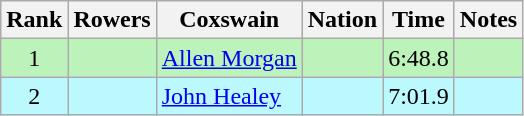<table class="wikitable sortable" style="text-align:center">
<tr>
<th>Rank</th>
<th>Rowers</th>
<th>Coxswain</th>
<th>Nation</th>
<th>Time</th>
<th>Notes</th>
</tr>
<tr bgcolor=bbf3bb>
<td>1</td>
<td align=left></td>
<td align=left><a href='#'>Allen Morgan</a></td>
<td align=left></td>
<td>6:48.8</td>
<td></td>
</tr>
<tr bgcolor=bbf9ff>
<td>2</td>
<td align=left></td>
<td align=left><a href='#'>John Healey</a></td>
<td align=left></td>
<td>7:01.9</td>
<td></td>
</tr>
</table>
